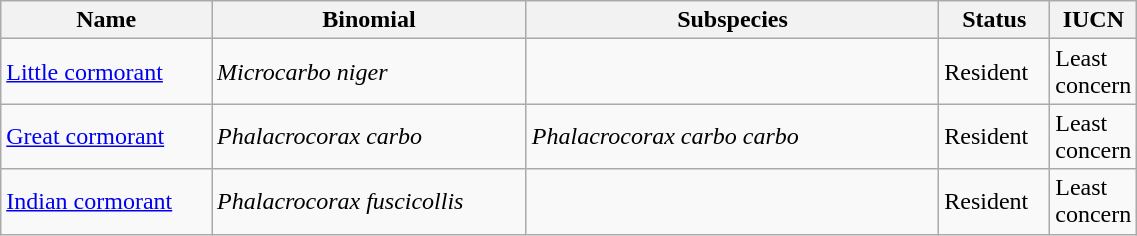<table width=60% class="wikitable">
<tr>
<th width=20%>Name</th>
<th width=30%>Binomial</th>
<th width=40%>Subspecies</th>
<th width=30%>Status</th>
<th width=30%>IUCN</th>
</tr>
<tr>
<td><a href='#'>Little cormorant</a><br></td>
<td><em>Microcarbo niger</em></td>
<td></td>
<td>Resident</td>
<td>Least concern</td>
</tr>
<tr>
<td><a href='#'>Great cormorant</a><br></td>
<td><em>Phalacrocorax carbo</em></td>
<td><em>Phalacrocorax carbo carbo</em></td>
<td>Resident</td>
<td>Least concern</td>
</tr>
<tr>
<td><a href='#'>Indian cormorant</a><br></td>
<td><em>Phalacrocorax fuscicollis</em></td>
<td></td>
<td>Resident</td>
<td>Least concern</td>
</tr>
</table>
